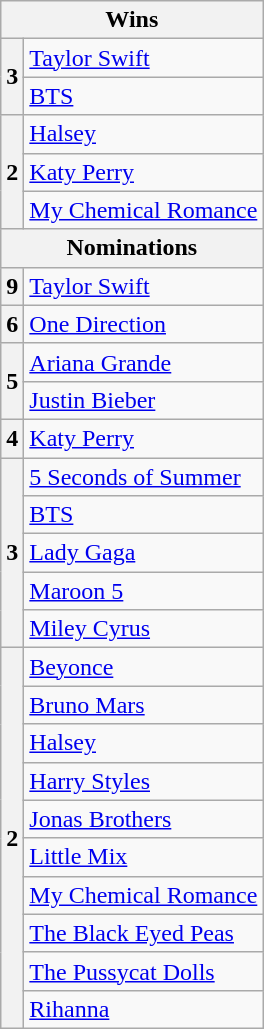<table class="wikitable" border="1">
<tr>
<th colspan="2">Wins</th>
</tr>
<tr>
<th rowspan="2">3</th>
<td><a href='#'>Taylor Swift</a></td>
</tr>
<tr>
<td><a href='#'>BTS</a></td>
</tr>
<tr>
<th rowspan="3">2</th>
<td><a href='#'>Halsey</a></td>
</tr>
<tr>
<td><a href='#'>Katy Perry</a></td>
</tr>
<tr>
<td><a href='#'>My Chemical Romance</a></td>
</tr>
<tr>
<th colspan="2">Nominations</th>
</tr>
<tr>
<th>9</th>
<td><a href='#'>Taylor Swift</a></td>
</tr>
<tr>
<th>6</th>
<td><a href='#'>One Direction</a></td>
</tr>
<tr>
<th rowspan="2">5</th>
<td><a href='#'>Ariana Grande</a></td>
</tr>
<tr>
<td><a href='#'>Justin Bieber</a></td>
</tr>
<tr>
<th>4</th>
<td><a href='#'>Katy Perry</a></td>
</tr>
<tr>
<th rowspan="5">3</th>
<td><a href='#'>5 Seconds of Summer</a></td>
</tr>
<tr>
<td><a href='#'>BTS</a></td>
</tr>
<tr>
<td><a href='#'>Lady Gaga</a></td>
</tr>
<tr>
<td><a href='#'>Maroon 5</a></td>
</tr>
<tr>
<td><a href='#'>Miley Cyrus</a></td>
</tr>
<tr>
<th rowspan="10">2</th>
<td><a href='#'>Beyonce</a></td>
</tr>
<tr>
<td><a href='#'>Bruno Mars</a></td>
</tr>
<tr>
<td><a href='#'>Halsey</a></td>
</tr>
<tr>
<td><a href='#'>Harry Styles</a></td>
</tr>
<tr>
<td><a href='#'>Jonas Brothers</a></td>
</tr>
<tr>
<td><a href='#'>Little Mix</a></td>
</tr>
<tr>
<td><a href='#'>My Chemical Romance</a></td>
</tr>
<tr>
<td><a href='#'>The Black Eyed Peas</a></td>
</tr>
<tr>
<td><a href='#'>The Pussycat Dolls</a></td>
</tr>
<tr>
<td><a href='#'>Rihanna</a></td>
</tr>
</table>
